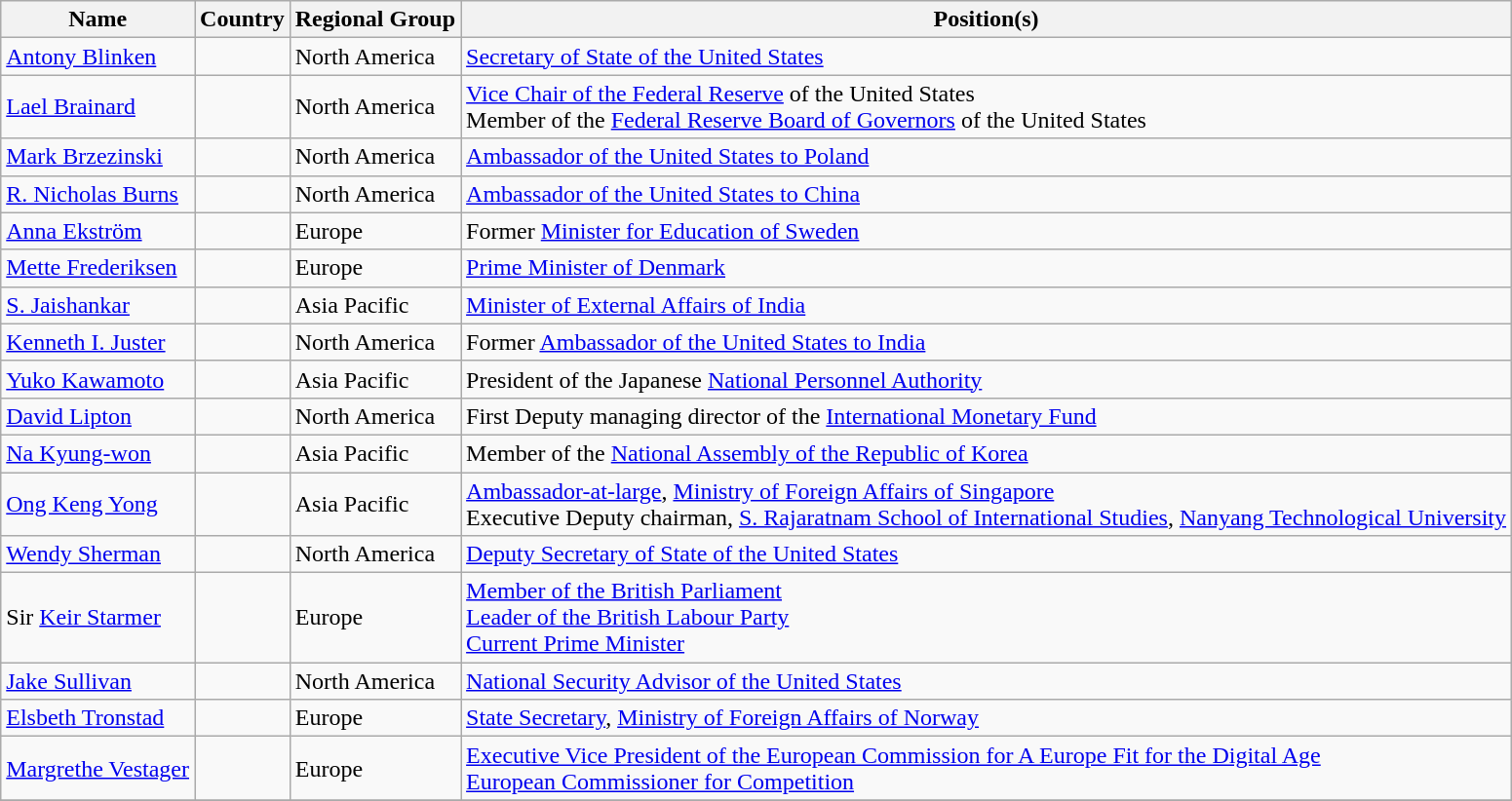<table class="wikitable sortable">
<tr>
<th>Name</th>
<th>Country</th>
<th>Regional Group</th>
<th>Position(s)</th>
</tr>
<tr>
<td><a href='#'>Antony Blinken</a></td>
<td></td>
<td>North America</td>
<td><a href='#'>Secretary of State of the United States</a></td>
</tr>
<tr>
<td><a href='#'>Lael Brainard</a></td>
<td></td>
<td>North America</td>
<td><a href='#'>Vice Chair of the Federal Reserve</a> of the United States<br>Member of the <a href='#'>Federal Reserve Board of Governors</a> of the United States</td>
</tr>
<tr>
<td><a href='#'>Mark Brzezinski</a></td>
<td></td>
<td>North America</td>
<td><a href='#'>Ambassador of the United States to Poland</a></td>
</tr>
<tr>
<td><a href='#'>R. Nicholas Burns</a></td>
<td></td>
<td>North America</td>
<td><a href='#'>Ambassador of the United States to China</a></td>
</tr>
<tr>
<td><a href='#'>Anna Ekström</a></td>
<td></td>
<td>Europe</td>
<td>Former <a href='#'>Minister for Education of Sweden</a></td>
</tr>
<tr>
<td><a href='#'>Mette Frederiksen</a></td>
<td></td>
<td>Europe</td>
<td><a href='#'>Prime Minister of Denmark</a></td>
</tr>
<tr>
<td><a href='#'>S. Jaishankar</a></td>
<td></td>
<td>Asia Pacific</td>
<td><a href='#'>Minister of External Affairs of India</a></td>
</tr>
<tr>
<td><a href='#'>Kenneth I. Juster</a></td>
<td></td>
<td>North America</td>
<td>Former <a href='#'>Ambassador of the United States to India</a></td>
</tr>
<tr>
<td><a href='#'>Yuko Kawamoto</a></td>
<td></td>
<td>Asia Pacific</td>
<td>President of the Japanese <a href='#'>National Personnel Authority</a></td>
</tr>
<tr>
<td><a href='#'>David Lipton</a></td>
<td></td>
<td>North America</td>
<td>First Deputy managing director of the <a href='#'>International Monetary Fund</a></td>
</tr>
<tr>
<td><a href='#'>Na Kyung-won</a></td>
<td></td>
<td>Asia Pacific</td>
<td>Member of the <a href='#'>National Assembly of the Republic of Korea</a></td>
</tr>
<tr>
<td><a href='#'>Ong Keng Yong</a></td>
<td></td>
<td>Asia Pacific</td>
<td><a href='#'>Ambassador-at-large</a>, <a href='#'>Ministry of Foreign Affairs of Singapore</a><br>Executive Deputy chairman, <a href='#'>S. Rajaratnam School of International Studies</a>, <a href='#'>Nanyang Technological University</a></td>
</tr>
<tr>
<td><a href='#'>Wendy Sherman</a></td>
<td></td>
<td>North America</td>
<td><a href='#'>Deputy Secretary of State of the United States</a></td>
</tr>
<tr>
<td>Sir <a href='#'>Keir Starmer</a></td>
<td></td>
<td>Europe</td>
<td><a href='#'>Member of the British Parliament</a><br><a href='#'>Leader of the British Labour Party</a><br><a href='#'>Current Prime Minister </a></td>
</tr>
<tr>
<td><a href='#'>Jake Sullivan</a></td>
<td></td>
<td>North America</td>
<td><a href='#'>National Security Advisor of the United States</a></td>
</tr>
<tr>
<td><a href='#'>Elsbeth Tronstad</a></td>
<td></td>
<td>Europe</td>
<td><a href='#'>State Secretary</a>, <a href='#'>Ministry of Foreign Affairs of Norway</a></td>
</tr>
<tr>
<td><a href='#'>Margrethe Vestager</a></td>
<td></td>
<td>Europe</td>
<td><a href='#'>Executive Vice President of the European Commission for A Europe Fit for the Digital Age</a><br><a href='#'>European Commissioner for Competition</a></td>
</tr>
<tr>
</tr>
</table>
